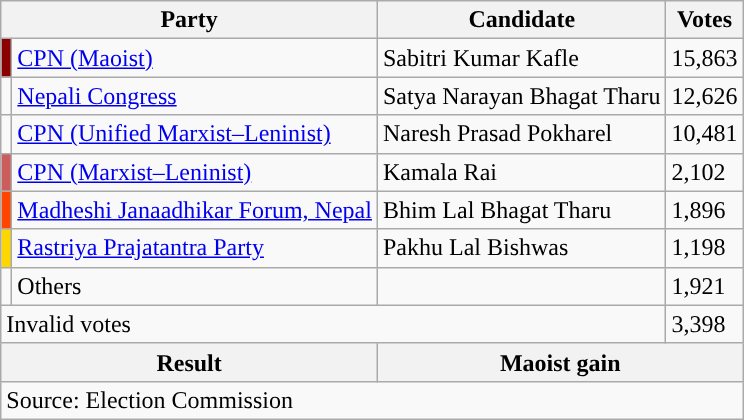<table class="wikitable">
<tr>
<th colspan="2">Party</th>
<th>Candidate</th>
<th>Votes</th>
</tr>
<tr>
<td style="background-color:darkred"></td>
<td><a href='#'>CPN (Maoist)</a></td>
<td>Sabitri Kumar Kafle</td>
<td>15,863</td>
</tr>
<tr>
<td style="background-color:"></td>
<td><a href='#'>Nepali Congress</a></td>
<td>Satya Narayan Bhagat Tharu</td>
<td>12,626</td>
</tr>
<tr>
<td style="background-color:"></td>
<td><a href='#'>CPN (Unified Marxist–Leninist)</a></td>
<td>Naresh Prasad Pokharel</td>
<td>10,481</td>
</tr>
<tr>
<td style="background-color:indianred"></td>
<td><a href='#'>CPN (Marxist–Leninist)</a></td>
<td>Kamala Rai</td>
<td>2,102</td>
</tr>
<tr>
<td style="background-color:orangered"></td>
<td><a href='#'>Madheshi Janaadhikar Forum, Nepal</a></td>
<td>Bhim Lal Bhagat Tharu</td>
<td>1,896</td>
</tr>
<tr>
<td style="background-color:gold"></td>
<td><a href='#'>Rastriya Prajatantra Party</a></td>
<td>Pakhu Lal Bishwas</td>
<td>1,198</td>
</tr>
<tr>
<td></td>
<td>Others</td>
<td></td>
<td>1,921</td>
</tr>
<tr>
<td colspan="3">Invalid votes</td>
<td>3,398</td>
</tr>
<tr>
<th colspan="2">Result</th>
<th colspan="2">Maoist gain</th>
</tr>
<tr>
<td colspan="4">Source: Election Commission</td>
</tr>
</table>
